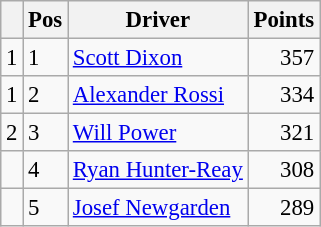<table class="wikitable" style="font-size: 95%;">
<tr>
<th></th>
<th>Pos</th>
<th>Driver</th>
<th>Points</th>
</tr>
<tr>
<td align="left"> 1</td>
<td>1</td>
<td> <a href='#'>Scott Dixon</a></td>
<td align="right">357</td>
</tr>
<tr>
<td align="left"> 1</td>
<td>2</td>
<td> <a href='#'>Alexander Rossi</a></td>
<td align="right">334</td>
</tr>
<tr>
<td align="left"> 2</td>
<td>3</td>
<td> <a href='#'>Will Power</a></td>
<td align="right">321</td>
</tr>
<tr>
<td align="left"></td>
<td>4</td>
<td> <a href='#'>Ryan Hunter-Reay</a></td>
<td align="right">308</td>
</tr>
<tr>
<td align="left"></td>
<td>5</td>
<td> <a href='#'>Josef Newgarden</a></td>
<td align="right">289</td>
</tr>
</table>
